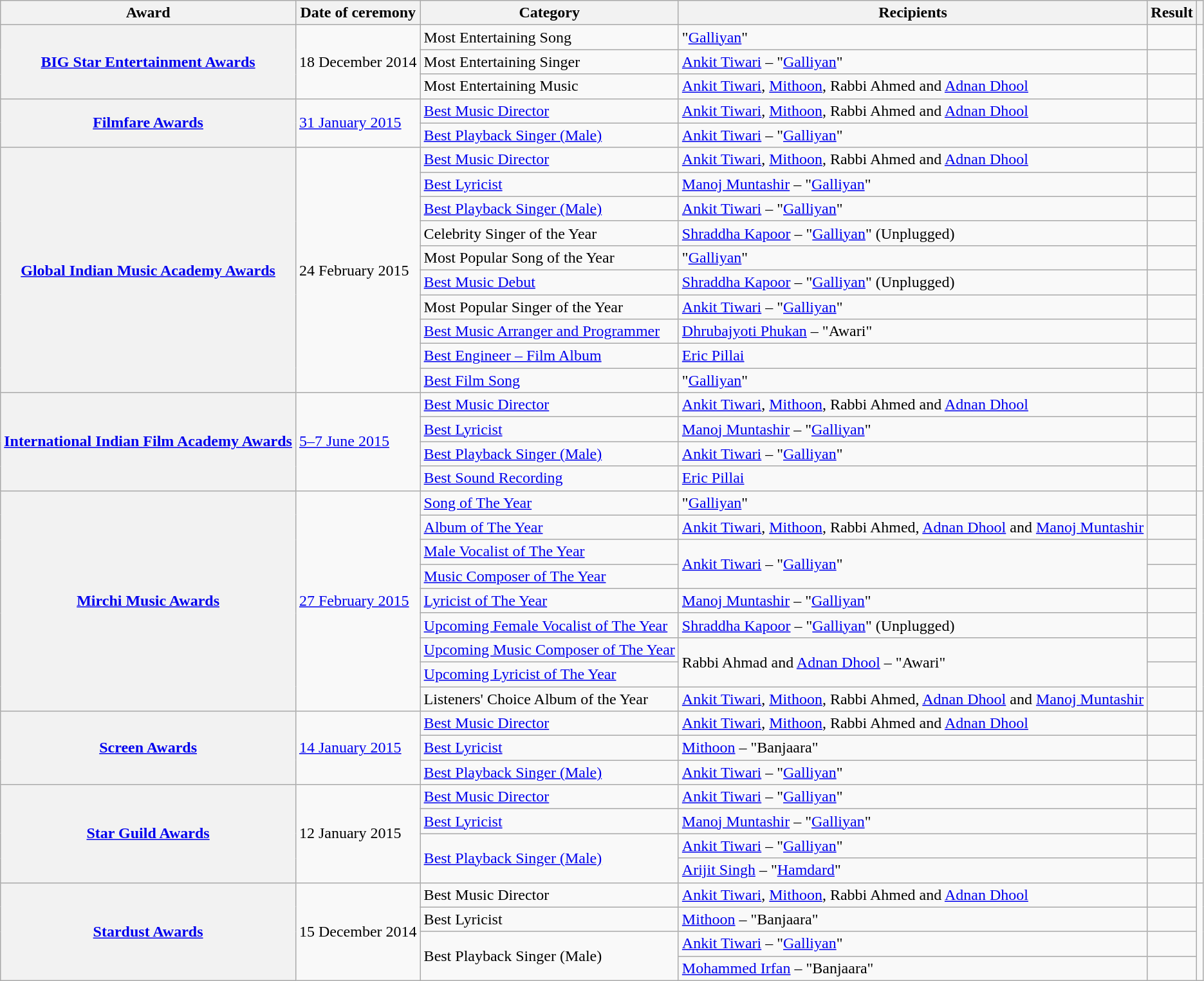<table class="wikitable plainrowheaders sortable">
<tr>
<th scope="col">Award</th>
<th scope="col">Date of ceremony</th>
<th scope="col">Category</th>
<th scope="col">Recipients</th>
<th scope="col">Result</th>
<th scope="col" class="unsortable"></th>
</tr>
<tr>
<th scope="row" rowspan="3"><a href='#'>BIG Star Entertainment Awards</a></th>
<td rowspan="3">18 December 2014</td>
<td>Most Entertaining Song</td>
<td>"<a href='#'>Galliyan</a>"</td>
<td></td>
<td rowspan="3"></td>
</tr>
<tr>
<td>Most Entertaining Singer</td>
<td><a href='#'>Ankit Tiwari</a> – "<a href='#'>Galliyan</a>"</td>
<td></td>
</tr>
<tr>
<td>Most Entertaining Music</td>
<td><a href='#'>Ankit Tiwari</a>, <a href='#'>Mithoon</a>, Rabbi Ahmed and <a href='#'>Adnan Dhool</a></td>
<td></td>
</tr>
<tr>
<th scope="row" rowspan="2"><a href='#'>Filmfare Awards</a></th>
<td rowspan="2"><a href='#'>31 January 2015</a></td>
<td><a href='#'>Best Music Director</a></td>
<td><a href='#'>Ankit Tiwari</a>, <a href='#'>Mithoon</a>, Rabbi Ahmed and <a href='#'>Adnan Dhool</a></td>
<td></td>
<td rowspan="2"><br></td>
</tr>
<tr>
<td><a href='#'>Best Playback Singer (Male)</a></td>
<td><a href='#'>Ankit Tiwari</a> – "<a href='#'>Galliyan</a>"</td>
<td></td>
</tr>
<tr>
<th scope="row" rowspan="10"><a href='#'>Global Indian Music Academy Awards</a></th>
<td rowspan="10">24 February 2015</td>
<td><a href='#'>Best Music Director</a></td>
<td><a href='#'>Ankit Tiwari</a>, <a href='#'>Mithoon</a>, Rabbi Ahmed and <a href='#'>Adnan Dhool</a></td>
<td></td>
<td rowspan="10"><br><br><br></td>
</tr>
<tr>
<td><a href='#'>Best Lyricist</a></td>
<td><a href='#'>Manoj Muntashir</a> – "<a href='#'>Galliyan</a>"</td>
<td></td>
</tr>
<tr>
<td><a href='#'>Best Playback Singer (Male)</a></td>
<td><a href='#'>Ankit Tiwari</a> – "<a href='#'>Galliyan</a>"</td>
<td></td>
</tr>
<tr>
<td>Celebrity Singer of the Year</td>
<td><a href='#'>Shraddha Kapoor</a> – "<a href='#'>Galliyan</a>" (Unplugged)</td>
<td></td>
</tr>
<tr>
<td>Most Popular Song of the Year</td>
<td>"<a href='#'>Galliyan</a>"</td>
<td></td>
</tr>
<tr>
<td><a href='#'>Best Music Debut</a></td>
<td><a href='#'>Shraddha Kapoor</a> – "<a href='#'>Galliyan</a>" (Unplugged)</td>
<td></td>
</tr>
<tr>
<td>Most Popular Singer of the Year</td>
<td><a href='#'>Ankit Tiwari</a> – "<a href='#'>Galliyan</a>"</td>
<td></td>
</tr>
<tr>
<td><a href='#'>Best Music Arranger and Programmer</a></td>
<td><a href='#'>Dhrubajyoti Phukan</a> – "Awari"</td>
<td></td>
</tr>
<tr>
<td><a href='#'>Best Engineer – Film Album</a></td>
<td><a href='#'>Eric Pillai</a></td>
<td></td>
</tr>
<tr>
<td><a href='#'>Best Film Song</a></td>
<td>"<a href='#'>Galliyan</a>"</td>
<td></td>
</tr>
<tr>
<th scope="row" rowspan="4"><a href='#'>International Indian Film Academy Awards</a></th>
<td rowspan="4"><a href='#'>5–7 June 2015</a></td>
<td><a href='#'>Best Music Director</a></td>
<td><a href='#'>Ankit Tiwari</a>, <a href='#'>Mithoon</a>, Rabbi Ahmed and <a href='#'>Adnan Dhool</a></td>
<td></td>
<td rowspan="4"><br><br></td>
</tr>
<tr>
<td><a href='#'>Best Lyricist</a></td>
<td><a href='#'>Manoj Muntashir</a> – "<a href='#'>Galliyan</a>"</td>
<td></td>
</tr>
<tr>
<td><a href='#'>Best Playback Singer (Male)</a></td>
<td><a href='#'>Ankit Tiwari</a> – "<a href='#'>Galliyan</a>"</td>
<td></td>
</tr>
<tr>
<td><a href='#'>Best Sound Recording</a></td>
<td><a href='#'>Eric Pillai</a></td>
<td></td>
</tr>
<tr>
<th scope="row" rowspan="9"><a href='#'>Mirchi Music Awards</a></th>
<td rowspan="9"><a href='#'>27 February 2015</a></td>
<td><a href='#'>Song of The Year</a></td>
<td>"<a href='#'>Galliyan</a>"</td>
<td></td>
<td rowspan="9"><br></td>
</tr>
<tr>
<td><a href='#'>Album of The Year</a></td>
<td><a href='#'>Ankit Tiwari</a>, <a href='#'>Mithoon</a>, Rabbi Ahmed, <a href='#'>Adnan Dhool</a> and <a href='#'>Manoj Muntashir</a></td>
<td></td>
</tr>
<tr>
<td><a href='#'>Male Vocalist of The Year</a></td>
<td rowspan="2"><a href='#'>Ankit Tiwari</a> – "<a href='#'>Galliyan</a>"</td>
<td></td>
</tr>
<tr>
<td><a href='#'>Music Composer of The Year</a></td>
<td></td>
</tr>
<tr>
<td><a href='#'>Lyricist of The Year</a></td>
<td><a href='#'>Manoj Muntashir</a> – "<a href='#'>Galliyan</a>"</td>
<td></td>
</tr>
<tr>
<td><a href='#'>Upcoming Female Vocalist of The Year</a></td>
<td><a href='#'>Shraddha Kapoor</a> – "<a href='#'>Galliyan</a>" (Unplugged)</td>
<td></td>
</tr>
<tr>
<td><a href='#'>Upcoming Music Composer of The Year</a></td>
<td rowspan="2">Rabbi Ahmad and <a href='#'>Adnan Dhool</a> – "Awari"</td>
<td></td>
</tr>
<tr>
<td><a href='#'>Upcoming Lyricist of The Year</a></td>
<td></td>
</tr>
<tr>
<td>Listeners' Choice Album of the Year</td>
<td><a href='#'>Ankit Tiwari</a>, <a href='#'>Mithoon</a>, Rabbi Ahmed, <a href='#'>Adnan Dhool</a> and <a href='#'>Manoj Muntashir</a></td>
<td></td>
</tr>
<tr>
<th scope="row" rowspan="3"><a href='#'>Screen Awards</a></th>
<td rowspan="3"><a href='#'>14 January 2015</a></td>
<td><a href='#'>Best Music Director</a></td>
<td><a href='#'>Ankit Tiwari</a>, <a href='#'>Mithoon</a>, Rabbi Ahmed and <a href='#'>Adnan Dhool</a></td>
<td></td>
<td rowspan="3"><br><br><br></td>
</tr>
<tr>
<td><a href='#'>Best Lyricist</a></td>
<td><a href='#'>Mithoon</a> – "Banjaara"</td>
<td></td>
</tr>
<tr>
<td><a href='#'>Best Playback Singer (Male)</a></td>
<td><a href='#'>Ankit Tiwari</a> – "<a href='#'>Galliyan</a>"</td>
<td></td>
</tr>
<tr>
<th scope="row" rowspan="4"><a href='#'>Star Guild Awards</a></th>
<td rowspan="4">12 January 2015</td>
<td><a href='#'>Best Music Director</a></td>
<td><a href='#'>Ankit Tiwari</a> – "<a href='#'>Galliyan</a>"</td>
<td></td>
<td rowspan="4"><br></td>
</tr>
<tr>
<td><a href='#'>Best Lyricist</a></td>
<td><a href='#'>Manoj Muntashir</a> – "<a href='#'>Galliyan</a>"</td>
<td></td>
</tr>
<tr>
<td rowspan="2"><a href='#'>Best Playback Singer (Male)</a></td>
<td><a href='#'>Ankit Tiwari</a> – "<a href='#'>Galliyan</a>"</td>
<td></td>
</tr>
<tr>
<td><a href='#'>Arijit Singh</a> – "<a href='#'>Hamdard</a>"</td>
<td></td>
</tr>
<tr>
<th scope="row" rowspan="4"><a href='#'>Stardust Awards</a></th>
<td rowspan="4">15 December 2014</td>
<td>Best Music Director</td>
<td><a href='#'>Ankit Tiwari</a>, <a href='#'>Mithoon</a>, Rabbi Ahmed and <a href='#'>Adnan Dhool</a></td>
<td></td>
<td rowspan="4"><br></td>
</tr>
<tr>
<td>Best Lyricist</td>
<td><a href='#'>Mithoon</a> – "Banjaara"</td>
<td></td>
</tr>
<tr>
<td rowspan="2">Best Playback Singer (Male)</td>
<td><a href='#'>Ankit Tiwari</a> – "<a href='#'>Galliyan</a>"</td>
<td></td>
</tr>
<tr>
<td><a href='#'>Mohammed Irfan</a> – "Banjaara"</td>
<td></td>
</tr>
</table>
